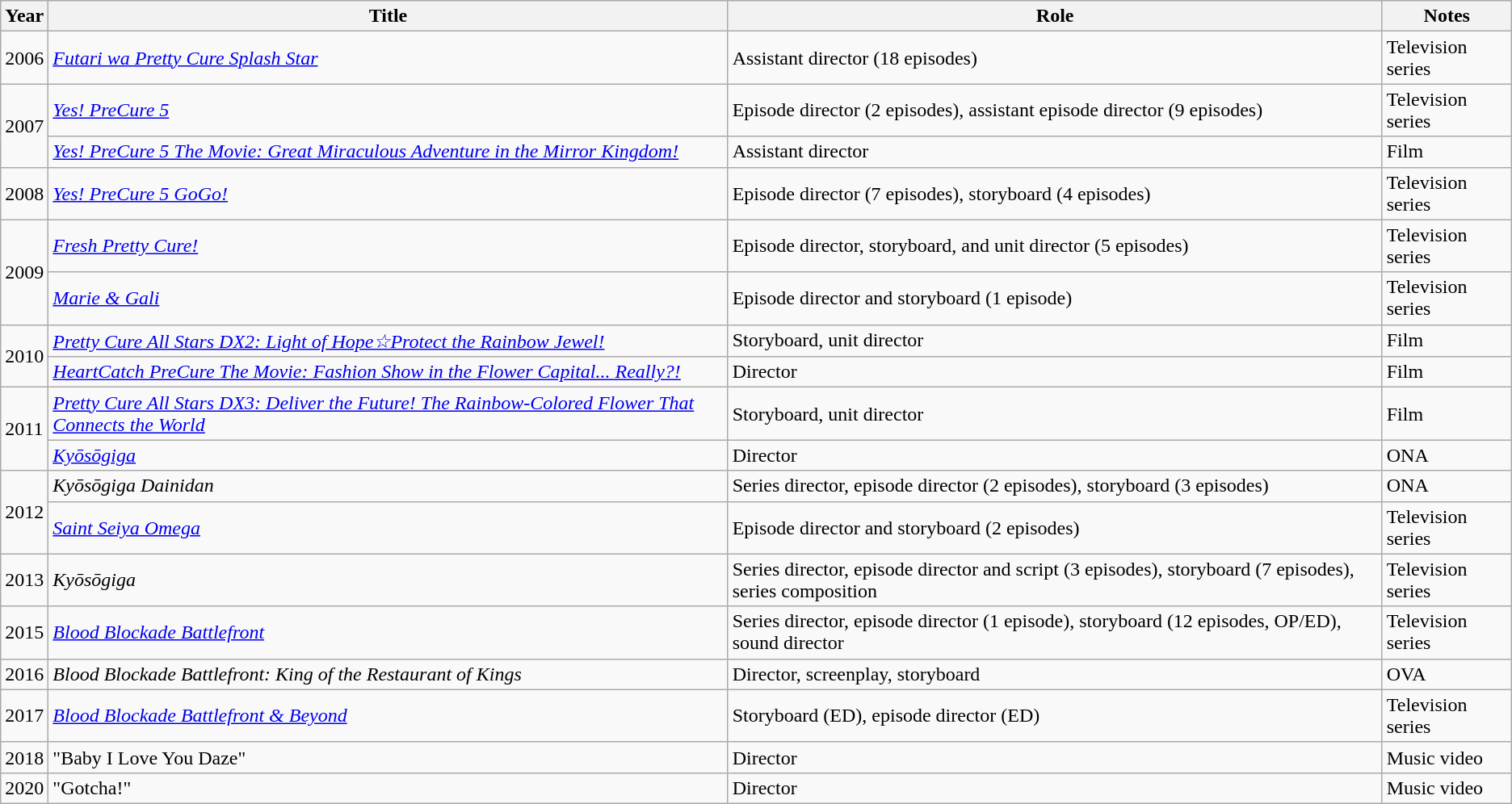<table class="wikitable sortable">
<tr>
<th>Year</th>
<th>Title</th>
<th>Role</th>
<th class="unsortable">Notes</th>
</tr>
<tr>
<td>2006</td>
<td><em><a href='#'>Futari wa Pretty Cure Splash Star</a></em></td>
<td>Assistant director (18 episodes)</td>
<td>Television series</td>
</tr>
<tr>
<td rowspan="2">2007</td>
<td><em><a href='#'>Yes! PreCure 5</a></em></td>
<td>Episode director (2 episodes), assistant episode director (9 episodes)</td>
<td>Television series</td>
</tr>
<tr>
<td><em><a href='#'>Yes! PreCure 5 The Movie: Great Miraculous Adventure in the Mirror Kingdom!</a></em></td>
<td>Assistant director</td>
<td>Film</td>
</tr>
<tr>
<td>2008</td>
<td><em><a href='#'>Yes! PreCure 5 GoGo!</a></em></td>
<td>Episode director (7 episodes), storyboard (4 episodes)</td>
<td>Television series</td>
</tr>
<tr>
<td rowspan= "2">2009</td>
<td><em><a href='#'>Fresh Pretty Cure!</a></em></td>
<td>Episode director, storyboard, and unit director (5 episodes)</td>
<td>Television series</td>
</tr>
<tr>
<td><em><a href='#'>Marie & Gali</a></em></td>
<td>Episode director and storyboard (1 episode)</td>
<td>Television series</td>
</tr>
<tr>
<td rowspan= "2">2010</td>
<td><em><a href='#'>Pretty Cure All Stars DX2: Light of Hope☆Protect the Rainbow Jewel!</a></em></td>
<td>Storyboard, unit director</td>
<td>Film</td>
</tr>
<tr>
<td><em><a href='#'>HeartCatch PreCure The Movie: Fashion Show in the Flower Capital... Really?!</a></em></td>
<td>Director</td>
<td>Film</td>
</tr>
<tr>
<td rowspan= "2">2011</td>
<td><em><a href='#'>Pretty Cure All Stars DX3: Deliver the Future! The Rainbow-Colored Flower That Connects the World</a></em></td>
<td>Storyboard, unit director</td>
<td>Film</td>
</tr>
<tr>
<td><em><a href='#'>Kyōsōgiga</a></em></td>
<td>Director</td>
<td>ONA</td>
</tr>
<tr>
<td rowspan= "2">2012</td>
<td><em>Kyōsōgiga Dainidan</em></td>
<td>Series director, episode director (2 episodes), storyboard (3 episodes)</td>
<td>ONA</td>
</tr>
<tr>
<td><em><a href='#'>Saint Seiya Omega</a></em></td>
<td>Episode director and storyboard (2 episodes)</td>
<td>Television series</td>
</tr>
<tr>
<td>2013</td>
<td><em>Kyōsōgiga</em></td>
<td>Series director, episode director and script (3 episodes), storyboard (7 episodes), series composition</td>
<td>Television series</td>
</tr>
<tr>
<td>2015</td>
<td><em><a href='#'>Blood Blockade Battlefront</a></em></td>
<td>Series director, episode director (1 episode), storyboard (12 episodes, OP/ED), sound director</td>
<td>Television series</td>
</tr>
<tr>
<td>2016</td>
<td><em>Blood Blockade Battlefront: King of the Restaurant of Kings</em></td>
<td>Director, screenplay, storyboard</td>
<td>OVA</td>
</tr>
<tr>
<td>2017</td>
<td><em><a href='#'>Blood Blockade Battlefront & Beyond</a></em></td>
<td>Storyboard (ED), episode director (ED)</td>
<td>Television series</td>
</tr>
<tr>
<td>2018</td>
<td>"Baby I Love You Daze"</td>
<td>Director</td>
<td>Music video</td>
</tr>
<tr>
<td>2020</td>
<td>"Gotcha!"</td>
<td>Director</td>
<td>Music video</td>
</tr>
</table>
